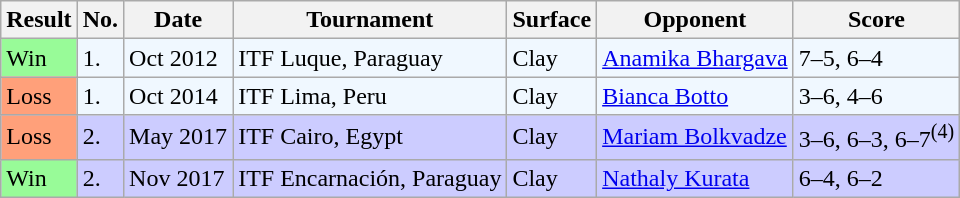<table class="sortable wikitable">
<tr>
<th>Result</th>
<th>No.</th>
<th>Date</th>
<th>Tournament</th>
<th>Surface</th>
<th>Opponent</th>
<th class="unsortable">Score</th>
</tr>
<tr style="background:#f0f8ff;">
<td style="background:#98fb98;">Win</td>
<td>1.</td>
<td>Oct 2012</td>
<td>ITF Luque, Paraguay</td>
<td>Clay</td>
<td> <a href='#'>Anamika Bhargava</a></td>
<td>7–5, 6–4</td>
</tr>
<tr style="background:#f0f8ff;">
<td style="background:#ffa07a;">Loss</td>
<td>1.</td>
<td>Oct 2014</td>
<td>ITF Lima, Peru</td>
<td>Clay</td>
<td> <a href='#'>Bianca Botto</a></td>
<td>3–6, 4–6</td>
</tr>
<tr style="background:#ccccff;">
<td style="background:#ffa07a;">Loss</td>
<td>2.</td>
<td>May 2017</td>
<td>ITF Cairo, Egypt</td>
<td>Clay</td>
<td> <a href='#'>Mariam Bolkvadze</a></td>
<td>3–6, 6–3, 6–7<sup>(4)</sup></td>
</tr>
<tr style="background:#ccccff;">
<td style="background:#98fb98;">Win</td>
<td>2.</td>
<td>Nov 2017</td>
<td>ITF Encarnación, Paraguay</td>
<td>Clay</td>
<td> <a href='#'>Nathaly Kurata</a></td>
<td>6–4, 6–2</td>
</tr>
</table>
